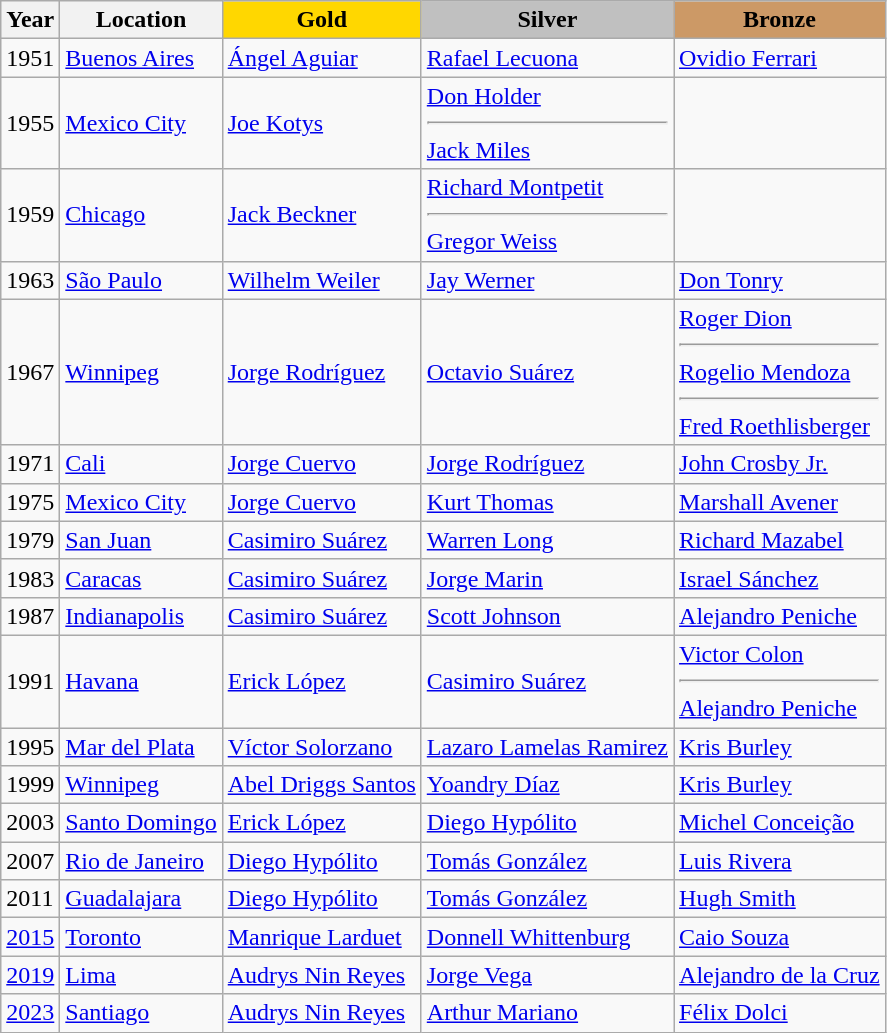<table class="wikitable">
<tr>
<th>Year</th>
<th>Location</th>
<th style="background-color:gold;">Gold</th>
<th style="background-color:silver;">Silver</th>
<th style="background-color:#cc9966;">Bronze</th>
</tr>
<tr>
<td>1951</td>
<td> <a href='#'>Buenos Aires</a></td>
<td> <a href='#'>Ángel Aguiar</a></td>
<td> <a href='#'>Rafael Lecuona</a></td>
<td> <a href='#'>Ovidio Ferrari</a></td>
</tr>
<tr>
<td>1955</td>
<td> <a href='#'>Mexico City</a></td>
<td> <a href='#'>Joe Kotys</a></td>
<td> <a href='#'>Don Holder</a><hr> <a href='#'>Jack Miles</a></td>
<td></td>
</tr>
<tr>
<td>1959</td>
<td> <a href='#'>Chicago</a></td>
<td> <a href='#'>Jack Beckner</a></td>
<td> <a href='#'>Richard Montpetit</a><hr> <a href='#'>Gregor Weiss</a></td>
<td></td>
</tr>
<tr>
<td>1963</td>
<td> <a href='#'>São Paulo</a></td>
<td> <a href='#'>Wilhelm Weiler</a></td>
<td> <a href='#'>Jay Werner</a></td>
<td> <a href='#'>Don Tonry</a></td>
</tr>
<tr>
<td>1967</td>
<td> <a href='#'>Winnipeg</a></td>
<td> <a href='#'>Jorge Rodríguez</a></td>
<td> <a href='#'>Octavio Suárez</a></td>
<td> <a href='#'>Roger Dion</a><hr> <a href='#'>Rogelio Mendoza</a><hr> <a href='#'>Fred Roethlisberger</a></td>
</tr>
<tr>
<td>1971</td>
<td> <a href='#'>Cali</a></td>
<td> <a href='#'>Jorge Cuervo</a></td>
<td> <a href='#'>Jorge Rodríguez</a></td>
<td> <a href='#'>John Crosby Jr.</a></td>
</tr>
<tr>
<td>1975</td>
<td> <a href='#'>Mexico City</a></td>
<td> <a href='#'>Jorge Cuervo</a></td>
<td> <a href='#'>Kurt Thomas</a></td>
<td> <a href='#'>Marshall Avener</a></td>
</tr>
<tr>
<td>1979</td>
<td> <a href='#'>San Juan</a></td>
<td> <a href='#'>Casimiro Suárez</a></td>
<td> <a href='#'>Warren Long</a></td>
<td> <a href='#'>Richard Mazabel</a></td>
</tr>
<tr>
<td>1983</td>
<td> <a href='#'>Caracas</a></td>
<td> <a href='#'>Casimiro Suárez</a></td>
<td> <a href='#'>Jorge Marin</a></td>
<td> <a href='#'>Israel Sánchez</a></td>
</tr>
<tr>
<td>1987</td>
<td> <a href='#'>Indianapolis</a></td>
<td> <a href='#'>Casimiro Suárez</a></td>
<td> <a href='#'>Scott Johnson</a></td>
<td> <a href='#'>Alejandro Peniche</a></td>
</tr>
<tr>
<td>1991</td>
<td> <a href='#'>Havana</a></td>
<td> <a href='#'>Erick López</a></td>
<td> <a href='#'>Casimiro Suárez</a></td>
<td> <a href='#'>Victor Colon</a><hr> <a href='#'>Alejandro Peniche</a></td>
</tr>
<tr>
<td>1995</td>
<td> <a href='#'>Mar del Plata</a></td>
<td> <a href='#'>Víctor Solorzano</a></td>
<td> <a href='#'>Lazaro Lamelas Ramirez</a></td>
<td> <a href='#'>Kris Burley</a></td>
</tr>
<tr>
<td>1999</td>
<td> <a href='#'>Winnipeg</a></td>
<td> <a href='#'>Abel Driggs Santos</a></td>
<td> <a href='#'>Yoandry Díaz</a></td>
<td> <a href='#'>Kris Burley</a></td>
</tr>
<tr>
<td>2003</td>
<td> <a href='#'>Santo Domingo</a></td>
<td> <a href='#'>Erick López</a></td>
<td> <a href='#'>Diego Hypólito</a></td>
<td> <a href='#'>Michel Conceição</a></td>
</tr>
<tr>
<td>2007</td>
<td> <a href='#'>Rio de Janeiro</a></td>
<td> <a href='#'>Diego Hypólito</a></td>
<td> <a href='#'>Tomás González</a></td>
<td> <a href='#'>Luis Rivera</a></td>
</tr>
<tr>
<td>2011</td>
<td> <a href='#'>Guadalajara</a></td>
<td> <a href='#'>Diego Hypólito</a></td>
<td> <a href='#'>Tomás González</a></td>
<td> <a href='#'>Hugh Smith</a></td>
</tr>
<tr>
<td><a href='#'>2015</a></td>
<td> <a href='#'>Toronto</a></td>
<td> <a href='#'>Manrique Larduet</a></td>
<td> <a href='#'>Donnell Whittenburg</a></td>
<td> <a href='#'>Caio Souza</a></td>
</tr>
<tr>
<td><a href='#'>2019</a></td>
<td> <a href='#'>Lima</a></td>
<td> <a href='#'>Audrys Nin Reyes</a></td>
<td> <a href='#'>Jorge Vega</a></td>
<td> <a href='#'>Alejandro de la Cruz</a></td>
</tr>
<tr>
<td><a href='#'>2023</a></td>
<td> <a href='#'>Santiago</a></td>
<td> <a href='#'>Audrys Nin Reyes</a></td>
<td> <a href='#'>Arthur Mariano</a></td>
<td> <a href='#'>Félix Dolci</a></td>
</tr>
</table>
